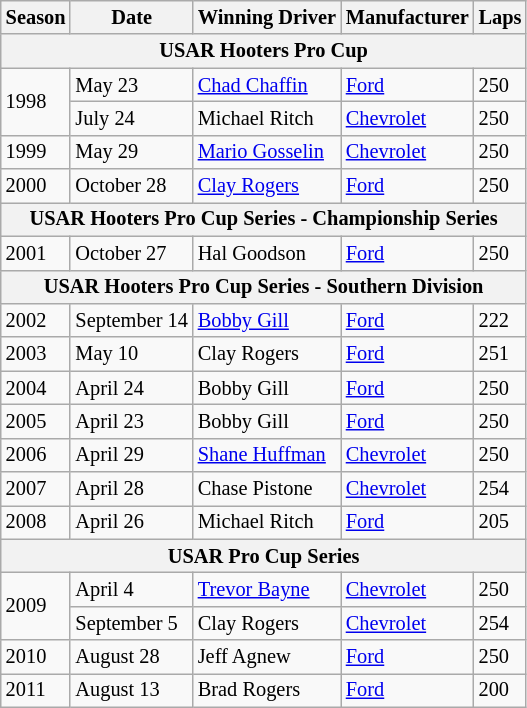<table class="wikitable" style="font-size: 85%;">
<tr>
<th>Season</th>
<th>Date</th>
<th>Winning Driver</th>
<th>Manufacturer</th>
<th>Laps</th>
</tr>
<tr>
<th colspan="5">USAR Hooters Pro Cup</th>
</tr>
<tr>
<td rowspan=2>1998</td>
<td>May 23</td>
<td><a href='#'>Chad Chaffin</a></td>
<td><a href='#'>Ford</a></td>
<td>250</td>
</tr>
<tr>
<td>July 24</td>
<td>Michael Ritch</td>
<td><a href='#'>Chevrolet</a></td>
<td>250</td>
</tr>
<tr>
<td>1999</td>
<td>May 29</td>
<td><a href='#'>Mario Gosselin</a></td>
<td><a href='#'>Chevrolet</a></td>
<td>250</td>
</tr>
<tr>
<td>2000</td>
<td>October 28</td>
<td><a href='#'>Clay Rogers</a></td>
<td><a href='#'>Ford</a></td>
<td>250</td>
</tr>
<tr>
<th colspan="5">USAR Hooters Pro Cup Series - Championship Series</th>
</tr>
<tr>
<td>2001</td>
<td>October 27</td>
<td>Hal Goodson</td>
<td><a href='#'>Ford</a></td>
<td>250</td>
</tr>
<tr>
<th colspan="5">USAR Hooters Pro Cup Series - Southern Division</th>
</tr>
<tr>
<td>2002</td>
<td>September 14</td>
<td><a href='#'>Bobby Gill</a></td>
<td><a href='#'>Ford</a></td>
<td>222</td>
</tr>
<tr>
<td>2003</td>
<td>May 10</td>
<td>Clay Rogers</td>
<td><a href='#'>Ford</a></td>
<td>251</td>
</tr>
<tr>
<td>2004</td>
<td>April 24</td>
<td>Bobby Gill</td>
<td><a href='#'>Ford</a></td>
<td>250</td>
</tr>
<tr>
<td>2005</td>
<td>April 23</td>
<td>Bobby Gill</td>
<td><a href='#'>Ford</a></td>
<td>250</td>
</tr>
<tr>
<td>2006</td>
<td>April 29</td>
<td><a href='#'>Shane Huffman</a></td>
<td><a href='#'>Chevrolet</a></td>
<td>250</td>
</tr>
<tr>
<td>2007</td>
<td>April 28</td>
<td>Chase Pistone</td>
<td><a href='#'>Chevrolet</a></td>
<td>254</td>
</tr>
<tr>
<td>2008</td>
<td>April 26</td>
<td>Michael Ritch</td>
<td><a href='#'>Ford</a></td>
<td>205</td>
</tr>
<tr>
<th colspan="5">USAR Pro Cup Series</th>
</tr>
<tr>
<td rowspan=2>2009</td>
<td>April 4</td>
<td><a href='#'>Trevor Bayne</a></td>
<td><a href='#'>Chevrolet</a></td>
<td>250</td>
</tr>
<tr>
<td>September 5</td>
<td>Clay Rogers</td>
<td><a href='#'>Chevrolet</a></td>
<td>254</td>
</tr>
<tr>
<td>2010</td>
<td>August 28</td>
<td>Jeff Agnew</td>
<td><a href='#'>Ford</a></td>
<td>250</td>
</tr>
<tr>
<td>2011</td>
<td>August 13</td>
<td>Brad Rogers</td>
<td><a href='#'>Ford</a></td>
<td>200</td>
</tr>
</table>
